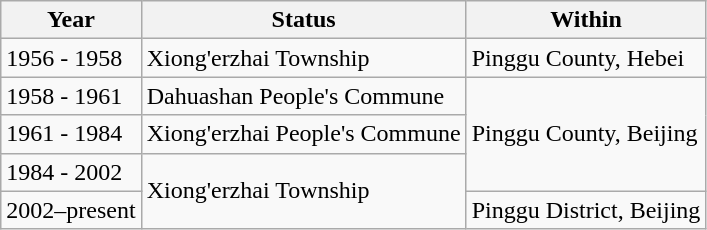<table class="wikitable">
<tr>
<th>Year</th>
<th>Status</th>
<th>Within</th>
</tr>
<tr>
<td>1956 - 1958</td>
<td>Xiong'erzhai Township</td>
<td>Pinggu County, Hebei</td>
</tr>
<tr>
<td>1958 - 1961</td>
<td>Dahuashan People's Commune</td>
<td rowspan="3">Pinggu County, Beijing</td>
</tr>
<tr>
<td>1961 - 1984</td>
<td>Xiong'erzhai People's Commune</td>
</tr>
<tr>
<td>1984 - 2002</td>
<td rowspan="2">Xiong'erzhai Township</td>
</tr>
<tr>
<td>2002–present</td>
<td>Pinggu District, Beijing</td>
</tr>
</table>
